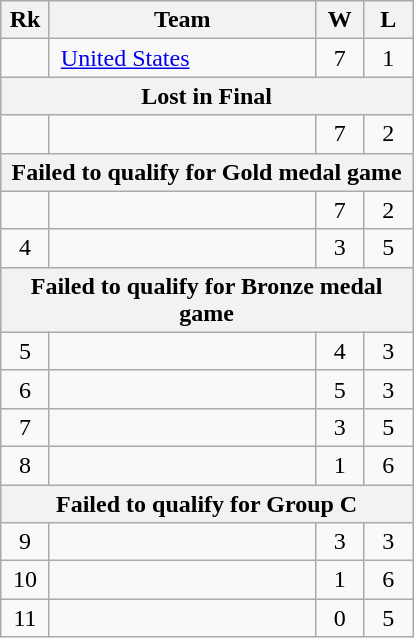<table class=wikitable style=text-align:center>
<tr>
<th width=25>Rk</th>
<th width=170>Team</th>
<th width=25>W</th>
<th width=25>L</th>
</tr>
<tr>
<td></td>
<td align=left> <a href='#'>United States</a></td>
<td>7</td>
<td>1</td>
</tr>
<tr>
<th colspan="5">Lost in Final</th>
</tr>
<tr>
<td></td>
<td align=left></td>
<td>7</td>
<td>2</td>
</tr>
<tr>
<th colspan="5">Failed to qualify for Gold medal game</th>
</tr>
<tr>
<td></td>
<td align=left></td>
<td>7</td>
<td>2</td>
</tr>
<tr>
<td>4</td>
<td align=left></td>
<td>3</td>
<td>5</td>
</tr>
<tr>
<th colspan="5">Failed to qualify for Bronze medal game</th>
</tr>
<tr>
<td>5</td>
<td align=left></td>
<td>4</td>
<td>3</td>
</tr>
<tr>
<td>6</td>
<td align=left></td>
<td>5</td>
<td>3</td>
</tr>
<tr>
<td>7</td>
<td align=left></td>
<td>3</td>
<td>5</td>
</tr>
<tr>
<td>8</td>
<td align=left></td>
<td>1</td>
<td>6</td>
</tr>
<tr>
<th colspan="5">Failed to qualify for Group C</th>
</tr>
<tr>
<td>9</td>
<td align=left></td>
<td>3</td>
<td>3</td>
</tr>
<tr>
<td>10</td>
<td align=left></td>
<td>1</td>
<td>6</td>
</tr>
<tr>
<td>11</td>
<td align=left></td>
<td>0</td>
<td>5</td>
</tr>
</table>
